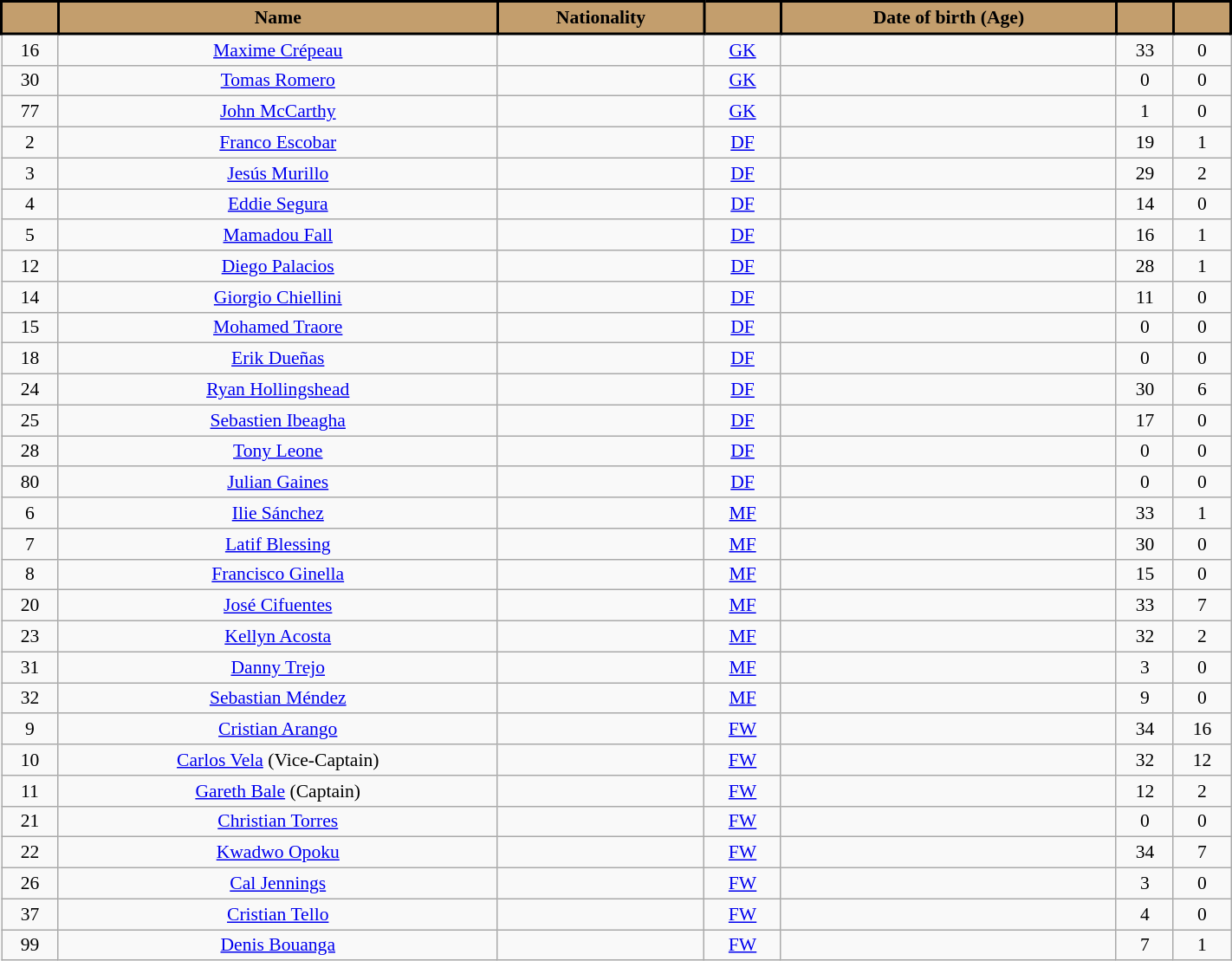<table class="wikitable sortable" style="text-align: center; font-size:90%; width:75%;">
<tr>
<th style="background-color:#C39E6D; color:#000000; border:2px solid #000000;"></th>
<th style="background-color:#C39E6D; color:#000000; border:2px solid #000000;">Name</th>
<th style="background-color:#C39E6D; color:#000000; border:2px solid #000000;">Nationality</th>
<th style="background-color:#C39E6D; color:#000000; border:2px solid #000000;"></th>
<th style="background-color:#C39E6D; color:#000000; border:2px solid #000000;">Date of birth (Age)</th>
<th style="background-color:#C39E6D; color:#000000; border:2px solid #000000;"></th>
<th style="background-color:#C39E6D; color:#000000; border:2px solid #000000;"></th>
</tr>
<tr>
<td>16</td>
<td><a href='#'>Maxime Crépeau</a></td>
<td></td>
<td><a href='#'>GK</a></td>
<td></td>
<td>33</td>
<td>0</td>
</tr>
<tr>
<td>30</td>
<td><a href='#'>Tomas Romero</a> </td>
<td></td>
<td><a href='#'>GK</a></td>
<td></td>
<td>0</td>
<td>0</td>
</tr>
<tr>
<td>77</td>
<td><a href='#'>John McCarthy</a></td>
<td></td>
<td><a href='#'>GK</a></td>
<td></td>
<td>1</td>
<td>0</td>
</tr>
<tr>
<td>2</td>
<td><a href='#'>Franco Escobar</a></td>
<td></td>
<td><a href='#'>DF</a></td>
<td></td>
<td>19</td>
<td>1</td>
</tr>
<tr>
<td>3</td>
<td><a href='#'>Jesús Murillo</a></td>
<td></td>
<td><a href='#'>DF</a></td>
<td></td>
<td>29</td>
<td>2</td>
</tr>
<tr>
<td>4</td>
<td><a href='#'>Eddie Segura</a> </td>
<td></td>
<td><a href='#'>DF</a></td>
<td></td>
<td>14</td>
<td>0</td>
</tr>
<tr>
<td>5</td>
<td><a href='#'>Mamadou Fall</a></td>
<td></td>
<td><a href='#'>DF</a></td>
<td></td>
<td>16</td>
<td>1</td>
</tr>
<tr>
<td>12</td>
<td><a href='#'>Diego Palacios</a> </td>
<td></td>
<td><a href='#'>DF</a></td>
<td></td>
<td>28</td>
<td>1</td>
</tr>
<tr>
<td>14</td>
<td><a href='#'>Giorgio Chiellini</a> </td>
<td></td>
<td><a href='#'>DF</a></td>
<td></td>
<td>11</td>
<td>0</td>
</tr>
<tr>
<td>15</td>
<td><a href='#'>Mohamed Traore</a></td>
<td></td>
<td><a href='#'>DF</a></td>
<td></td>
<td>0</td>
<td>0</td>
</tr>
<tr>
<td>18</td>
<td><a href='#'>Erik Dueñas</a>  </td>
<td></td>
<td><a href='#'>DF</a></td>
<td></td>
<td>0</td>
<td>0</td>
</tr>
<tr>
<td>24</td>
<td><a href='#'>Ryan Hollingshead</a></td>
<td></td>
<td><a href='#'>DF</a></td>
<td></td>
<td>30</td>
<td>6</td>
</tr>
<tr>
<td>25</td>
<td><a href='#'>Sebastien Ibeagha</a></td>
<td></td>
<td><a href='#'>DF</a></td>
<td></td>
<td>17</td>
<td>0</td>
</tr>
<tr>
<td>28</td>
<td><a href='#'>Tony Leone</a>  </td>
<td></td>
<td><a href='#'>DF</a></td>
<td></td>
<td>0</td>
<td>0</td>
</tr>
<tr>
<td>80</td>
<td><a href='#'>Julian Gaines</a></td>
<td></td>
<td><a href='#'>DF</a></td>
<td></td>
<td>0</td>
<td>0</td>
</tr>
<tr>
<td>6</td>
<td><a href='#'>Ilie Sánchez</a></td>
<td></td>
<td><a href='#'>MF</a></td>
<td></td>
<td>33</td>
<td>1</td>
</tr>
<tr>
<td>7</td>
<td><a href='#'>Latif Blessing</a></td>
<td></td>
<td><a href='#'>MF</a></td>
<td></td>
<td>30</td>
<td>0</td>
</tr>
<tr>
<td>8</td>
<td><a href='#'>Francisco Ginella</a> </td>
<td></td>
<td><a href='#'>MF</a></td>
<td></td>
<td>15</td>
<td>0</td>
</tr>
<tr>
<td>20</td>
<td><a href='#'>José Cifuentes</a> </td>
<td></td>
<td><a href='#'>MF</a></td>
<td></td>
<td>33</td>
<td>7</td>
</tr>
<tr>
<td>23</td>
<td><a href='#'>Kellyn Acosta</a></td>
<td></td>
<td><a href='#'>MF</a></td>
<td></td>
<td>32</td>
<td>2</td>
</tr>
<tr>
<td>31</td>
<td><a href='#'>Danny Trejo</a></td>
<td></td>
<td><a href='#'>MF</a></td>
<td></td>
<td>3</td>
<td>0</td>
</tr>
<tr>
<td>32</td>
<td><a href='#'>Sebastian Méndez</a></td>
<td></td>
<td><a href='#'>MF</a></td>
<td></td>
<td>9</td>
<td>0</td>
</tr>
<tr>
<td>9</td>
<td><a href='#'>Cristian Arango</a></td>
<td></td>
<td><a href='#'>FW</a></td>
<td></td>
<td>34</td>
<td>16</td>
</tr>
<tr>
<td>10</td>
<td><a href='#'>Carlos Vela</a> (Vice-Captain) </td>
<td></td>
<td><a href='#'>FW</a></td>
<td></td>
<td>32</td>
<td>12</td>
</tr>
<tr>
<td>11</td>
<td><a href='#'>Gareth Bale</a> (Captain)</td>
<td></td>
<td><a href='#'>FW</a></td>
<td></td>
<td>12</td>
<td>2</td>
</tr>
<tr>
<td>21</td>
<td><a href='#'>Christian Torres</a> </td>
<td></td>
<td><a href='#'>FW</a></td>
<td></td>
<td>0</td>
<td>0</td>
</tr>
<tr>
<td>22</td>
<td><a href='#'>Kwadwo Opoku</a></td>
<td></td>
<td><a href='#'>FW</a></td>
<td></td>
<td>34</td>
<td>7</td>
</tr>
<tr>
<td>26</td>
<td><a href='#'>Cal Jennings</a></td>
<td></td>
<td><a href='#'>FW</a></td>
<td></td>
<td>3</td>
<td>0</td>
</tr>
<tr>
<td>37</td>
<td><a href='#'>Cristian Tello</a></td>
<td></td>
<td><a href='#'>FW</a></td>
<td></td>
<td>4</td>
<td>0</td>
</tr>
<tr>
<td>99</td>
<td><a href='#'>Denis Bouanga</a></td>
<td></td>
<td><a href='#'>FW</a></td>
<td></td>
<td>7</td>
<td>1</td>
</tr>
</table>
